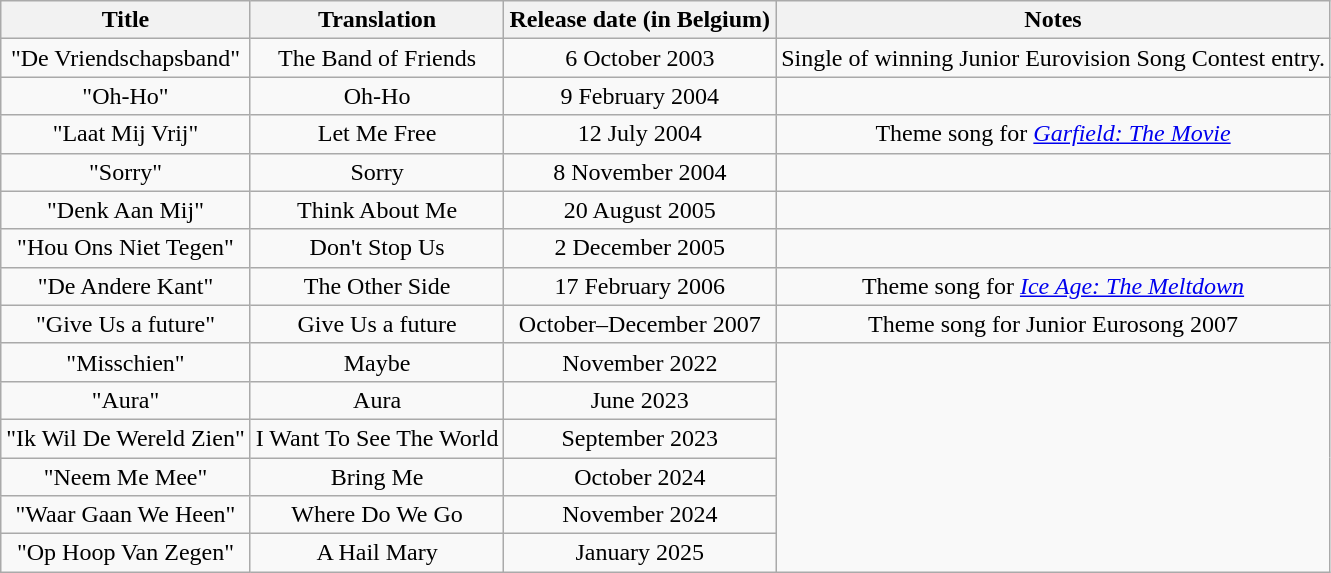<table class="wikitable">
<tr>
<th>Title</th>
<th>Translation</th>
<th>Release date (in Belgium)</th>
<th>Notes</th>
</tr>
<tr align="center">
<td>"De Vriendschapsband"</td>
<td>The Band of Friends</td>
<td>6 October 2003</td>
<td>Single of winning Junior Eurovision Song Contest entry.</td>
</tr>
<tr align="center">
<td>"Oh-Ho"</td>
<td>Oh-Ho</td>
<td>9 February 2004</td>
<td></td>
</tr>
<tr align="center">
<td>"Laat Mij Vrij"</td>
<td>Let Me Free</td>
<td>12 July 2004</td>
<td>Theme song for <em><a href='#'>Garfield: The Movie</a></em></td>
</tr>
<tr align="center">
<td>"Sorry"</td>
<td>Sorry</td>
<td>8 November 2004</td>
<td></td>
</tr>
<tr align="center">
<td>"Denk Aan Mij"</td>
<td>Think About Me</td>
<td>20 August 2005</td>
<td></td>
</tr>
<tr align="center">
<td>"Hou Ons Niet Tegen"</td>
<td>Don't Stop Us</td>
<td>2 December 2005</td>
<td></td>
</tr>
<tr align="center">
<td>"De Andere Kant"</td>
<td>The Other Side</td>
<td>17 February 2006</td>
<td>Theme song for <em><a href='#'>Ice Age: The Meltdown</a></em></td>
</tr>
<tr align="center">
<td>"Give Us a future"</td>
<td>Give Us a future</td>
<td>October–December 2007</td>
<td>Theme song for Junior Eurosong 2007</td>
</tr>
<tr align="center">
<td>"Misschien"</td>
<td>Maybe</td>
<td>November 2022</td>
</tr>
<tr align="center">
<td>"Aura"</td>
<td>Aura</td>
<td>June 2023</td>
</tr>
<tr align="center">
<td>"Ik Wil De Wereld Zien"</td>
<td>I Want To See The World</td>
<td>September 2023</td>
</tr>
<tr align="center">
<td>"Neem Me Mee"</td>
<td>Bring Me</td>
<td>October 2024</td>
</tr>
<tr align="center">
<td>"Waar Gaan We Heen"</td>
<td>Where Do We Go</td>
<td>November 2024</td>
</tr>
<tr align="center">
<td>"Op Hoop Van Zegen"</td>
<td>A Hail Mary</td>
<td>January 2025</td>
</tr>
</table>
